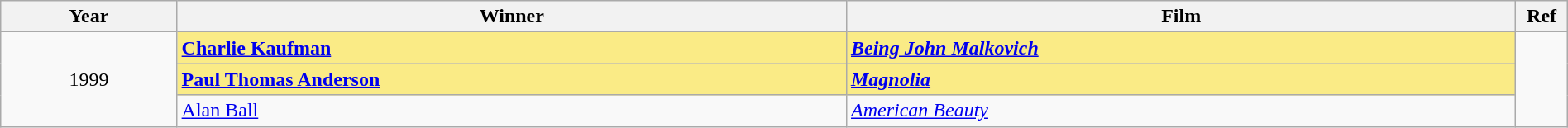<table class="wikitable" width="100%" cellpadding="5">
<tr>
<th width="100"><strong>Year</strong></th>
<th width="400"><strong>Winner</strong></th>
<th width="400"><strong>Film</strong></th>
<th width="15"><strong>Ref</strong></th>
</tr>
<tr>
<td rowspan="3" style="text-align:center;">1999</td>
<td style="background:#FAEB86;"><strong><a href='#'>Charlie Kaufman</a></strong></td>
<td style="background:#FAEB86;"><strong><em><a href='#'>Being John Malkovich</a></em></strong></td>
<td rowspan=3></td>
</tr>
<tr>
<td style="background:#FAEB86;"><strong><a href='#'>Paul Thomas Anderson</a></strong></td>
<td style="background:#FAEB86;"><strong><em><a href='#'>Magnolia</a></em></strong></td>
</tr>
<tr>
<td><a href='#'>Alan Ball</a></td>
<td><em><a href='#'>American Beauty</a></em></td>
</tr>
</table>
